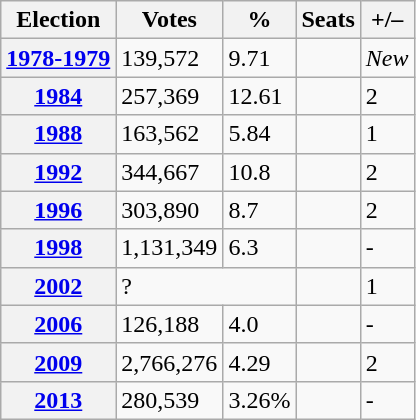<table class="wikitable">
<tr>
<th>Election</th>
<th>Votes</th>
<th>%</th>
<th>Seats</th>
<th>+/–</th>
</tr>
<tr>
<th><a href='#'>1978-1979</a></th>
<td>139,572</td>
<td>9.71</td>
<td></td>
<td><em>New</em></td>
</tr>
<tr>
<th><a href='#'>1984</a></th>
<td>257,369</td>
<td>12.61</td>
<td></td>
<td> 2</td>
</tr>
<tr>
<th><a href='#'>1988</a></th>
<td>163,562</td>
<td>5.84</td>
<td></td>
<td> 1</td>
</tr>
<tr>
<th><a href='#'>1992</a></th>
<td>344,667</td>
<td>10.8</td>
<td></td>
<td> 2</td>
</tr>
<tr>
<th><a href='#'>1996</a></th>
<td>303,890</td>
<td>8.7</td>
<td></td>
<td> 2</td>
</tr>
<tr>
<th><a href='#'>1998</a></th>
<td>1,131,349</td>
<td>6.3</td>
<td></td>
<td>-</td>
</tr>
<tr>
<th><a href='#'>2002</a></th>
<td colspan="2">?</td>
<td></td>
<td> 1</td>
</tr>
<tr>
<th><a href='#'>2006</a></th>
<td>126,188</td>
<td>4.0</td>
<td></td>
<td>-</td>
</tr>
<tr>
<th><a href='#'>2009</a></th>
<td>2,766,276</td>
<td>4.29</td>
<td></td>
<td> 2</td>
</tr>
<tr>
<th><a href='#'>2013</a></th>
<td>280,539</td>
<td>3.26%</td>
<td></td>
<td>-</td>
</tr>
</table>
